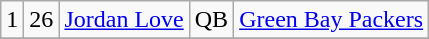<table class="wikitable">
<tr align="center">
<td>1</td>
<td>26</td>
<td><a href='#'>Jordan Love</a></td>
<td>QB</td>
<td><a href='#'>Green Bay Packers</a></td>
</tr>
<tr>
</tr>
</table>
